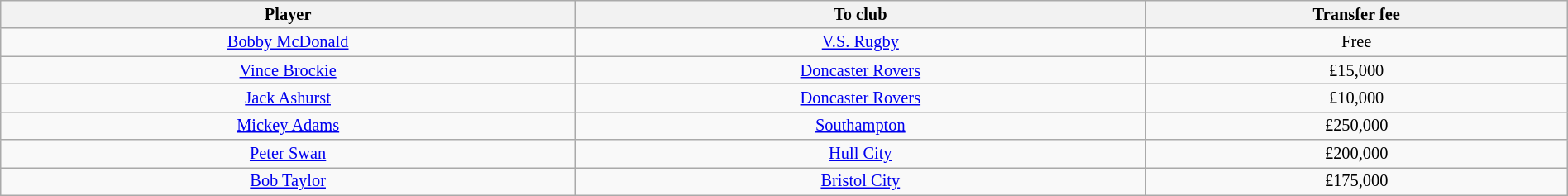<table class="wikitable sortable" style="width:100%; text-align:center; font-size:85%;">
<tr>
<th>Player</th>
<th>To club</th>
<th>Transfer fee</th>
</tr>
<tr>
<td><a href='#'>Bobby McDonald</a></td>
<td><a href='#'>V.S. Rugby</a></td>
<td>Free</td>
</tr>
<tr>
<td><a href='#'>Vince Brockie</a></td>
<td><a href='#'>Doncaster Rovers</a></td>
<td>£15,000</td>
</tr>
<tr>
<td><a href='#'>Jack Ashurst</a></td>
<td><a href='#'>Doncaster Rovers</a></td>
<td>£10,000</td>
</tr>
<tr>
<td><a href='#'>Mickey Adams</a></td>
<td><a href='#'>Southampton</a></td>
<td>£250,000</td>
</tr>
<tr>
<td><a href='#'>Peter Swan</a></td>
<td><a href='#'>Hull City</a></td>
<td>£200,000</td>
</tr>
<tr>
<td><a href='#'>Bob Taylor</a></td>
<td><a href='#'>Bristol City</a></td>
<td>£175,000</td>
</tr>
</table>
